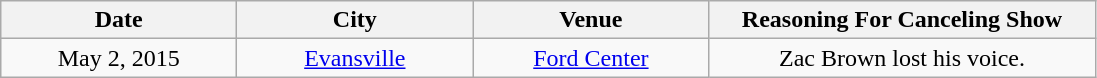<table class="wikitable" style="text-align:center;">
<tr>
<th style="width:150px;">Date</th>
<th style="width:150px;">City</th>
<th style="width:150px;">Venue</th>
<th style="width:250px;">Reasoning For Canceling Show</th>
</tr>
<tr>
<td>May 2, 2015</td>
<td><a href='#'>Evansville</a></td>
<td><a href='#'>Ford Center</a></td>
<td>Zac Brown lost his voice.</td>
</tr>
</table>
